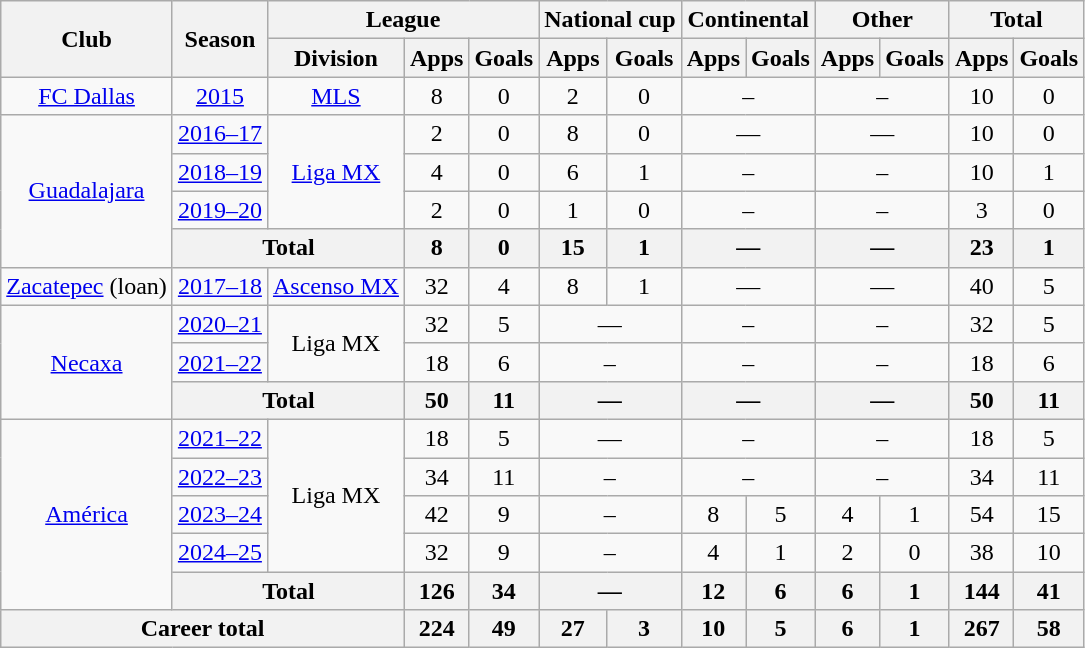<table class="wikitable" style="text-align:center">
<tr>
<th rowspan="2">Club</th>
<th rowspan="2">Season</th>
<th colspan="3">League</th>
<th colspan="2">National cup</th>
<th colspan="2">Continental</th>
<th colspan="2">Other</th>
<th colspan="2">Total</th>
</tr>
<tr>
<th>Division</th>
<th>Apps</th>
<th>Goals</th>
<th>Apps</th>
<th>Goals</th>
<th>Apps</th>
<th>Goals</th>
<th>Apps</th>
<th>Goals</th>
<th>Apps</th>
<th>Goals</th>
</tr>
<tr>
<td><a href='#'>FC Dallas</a></td>
<td><a href='#'>2015</a></td>
<td><a href='#'>MLS</a></td>
<td>8</td>
<td>0</td>
<td>2</td>
<td>0</td>
<td colspan="2">–</td>
<td colspan="2">–</td>
<td>10</td>
<td>0</td>
</tr>
<tr>
<td rowspan="4"><a href='#'>Guadalajara</a></td>
<td><a href='#'>2016–17</a></td>
<td rowspan="3"><a href='#'>Liga MX</a></td>
<td>2</td>
<td>0</td>
<td>8</td>
<td>0</td>
<td colspan="2">—</td>
<td colspan="2">—</td>
<td>10</td>
<td>0</td>
</tr>
<tr>
<td><a href='#'>2018–19</a></td>
<td>4</td>
<td>0</td>
<td>6</td>
<td>1</td>
<td colspan="2">–</td>
<td colspan="2">–</td>
<td>10</td>
<td>1</td>
</tr>
<tr>
<td><a href='#'>2019–20</a></td>
<td>2</td>
<td>0</td>
<td>1</td>
<td>0</td>
<td colspan="2">–</td>
<td colspan="2">–</td>
<td>3</td>
<td>0</td>
</tr>
<tr>
<th colspan="2">Total</th>
<th>8</th>
<th>0</th>
<th>15</th>
<th>1</th>
<th colspan="2">—</th>
<th colspan="2">—</th>
<th>23</th>
<th>1</th>
</tr>
<tr>
<td><a href='#'>Zacatepec</a> (loan)</td>
<td><a href='#'>2017–18</a></td>
<td><a href='#'>Ascenso MX</a></td>
<td>32</td>
<td>4</td>
<td>8</td>
<td>1</td>
<td colspan="2">—</td>
<td colspan="2">—</td>
<td>40</td>
<td>5</td>
</tr>
<tr>
<td rowspan="3"><a href='#'>Necaxa</a></td>
<td><a href='#'>2020–21</a></td>
<td rowspan="2">Liga MX</td>
<td>32</td>
<td>5</td>
<td colspan="2">—</td>
<td colspan="2">–</td>
<td colspan="2">–</td>
<td>32</td>
<td>5</td>
</tr>
<tr>
<td><a href='#'>2021–22</a></td>
<td>18</td>
<td>6</td>
<td colspan="2">–</td>
<td colspan="2">–</td>
<td colspan="2">–</td>
<td>18</td>
<td>6</td>
</tr>
<tr>
<th colspan="2">Total</th>
<th>50</th>
<th>11</th>
<th colspan="2">—</th>
<th colspan="2">—</th>
<th colspan="2">—</th>
<th>50</th>
<th>11</th>
</tr>
<tr>
<td rowspan="5"><a href='#'>América</a></td>
<td><a href='#'>2021–22</a></td>
<td rowspan="4">Liga MX</td>
<td>18</td>
<td>5</td>
<td colspan="2">—</td>
<td colspan="2">–</td>
<td colspan="2">–</td>
<td>18</td>
<td>5</td>
</tr>
<tr>
<td><a href='#'>2022–23</a></td>
<td>34</td>
<td>11</td>
<td colspan="2">–</td>
<td colspan="2">–</td>
<td colspan="2">–</td>
<td>34</td>
<td>11</td>
</tr>
<tr>
<td><a href='#'>2023–24</a></td>
<td>42</td>
<td>9</td>
<td colspan="2">–</td>
<td>8</td>
<td>5</td>
<td>4</td>
<td>1</td>
<td>54</td>
<td>15</td>
</tr>
<tr>
<td><a href='#'>2024–25</a></td>
<td>32</td>
<td>9</td>
<td colspan="2">–</td>
<td>4</td>
<td>1</td>
<td>2</td>
<td>0</td>
<td>38</td>
<td>10</td>
</tr>
<tr>
<th colspan="2">Total</th>
<th>126</th>
<th>34</th>
<th colspan="2">—</th>
<th>12</th>
<th>6</th>
<th>6</th>
<th>1</th>
<th>144</th>
<th>41</th>
</tr>
<tr>
<th colspan="3">Career total</th>
<th>224</th>
<th>49</th>
<th>27</th>
<th>3</th>
<th>10</th>
<th>5</th>
<th>6</th>
<th>1</th>
<th>267</th>
<th>58</th>
</tr>
</table>
